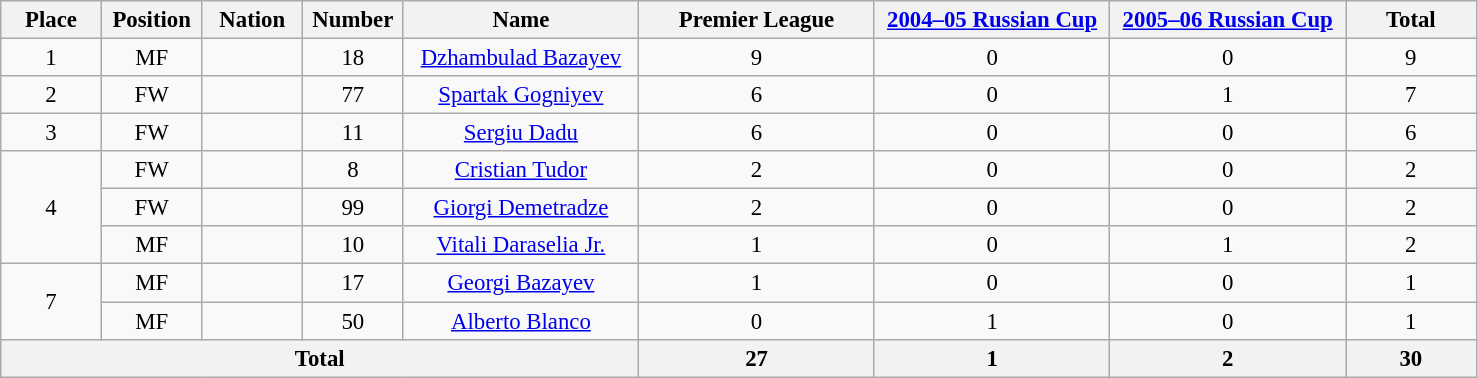<table class="wikitable" style="font-size: 95%; text-align: center;">
<tr>
<th width=60>Place</th>
<th width=60>Position</th>
<th width=60>Nation</th>
<th width=60>Number</th>
<th width=150>Name</th>
<th width=150>Premier League</th>
<th width=150><a href='#'>2004–05 Russian Cup</a></th>
<th width=150><a href='#'>2005–06 Russian Cup</a></th>
<th width=80>Total</th>
</tr>
<tr>
<td>1</td>
<td>MF</td>
<td></td>
<td>18</td>
<td><a href='#'>Dzhambulad Bazayev</a></td>
<td>9</td>
<td>0</td>
<td>0</td>
<td>9</td>
</tr>
<tr>
<td>2</td>
<td>FW</td>
<td></td>
<td>77</td>
<td><a href='#'>Spartak Gogniyev</a></td>
<td>6</td>
<td>0</td>
<td>1</td>
<td>7</td>
</tr>
<tr>
<td>3</td>
<td>FW</td>
<td></td>
<td>11</td>
<td><a href='#'>Sergiu Dadu</a></td>
<td>6</td>
<td>0</td>
<td>0</td>
<td>6</td>
</tr>
<tr>
<td rowspan="3">4</td>
<td>FW</td>
<td></td>
<td>8</td>
<td><a href='#'>Cristian Tudor</a></td>
<td>2</td>
<td>0</td>
<td>0</td>
<td>2</td>
</tr>
<tr>
<td>FW</td>
<td></td>
<td>99</td>
<td><a href='#'>Giorgi Demetradze</a></td>
<td>2</td>
<td>0</td>
<td>0</td>
<td>2</td>
</tr>
<tr>
<td>MF</td>
<td></td>
<td>10</td>
<td><a href='#'>Vitali Daraselia Jr.</a></td>
<td>1</td>
<td>0</td>
<td>1</td>
<td>2</td>
</tr>
<tr>
<td rowspan="2">7</td>
<td>MF</td>
<td></td>
<td>17</td>
<td><a href='#'>Georgi Bazayev</a></td>
<td>1</td>
<td>0</td>
<td>0</td>
<td>1</td>
</tr>
<tr>
<td>MF</td>
<td></td>
<td>50</td>
<td><a href='#'>Alberto Blanco</a></td>
<td>0</td>
<td>1</td>
<td>0</td>
<td>1</td>
</tr>
<tr>
<th colspan=5>Total</th>
<th>27</th>
<th>1</th>
<th>2</th>
<th>30</th>
</tr>
</table>
